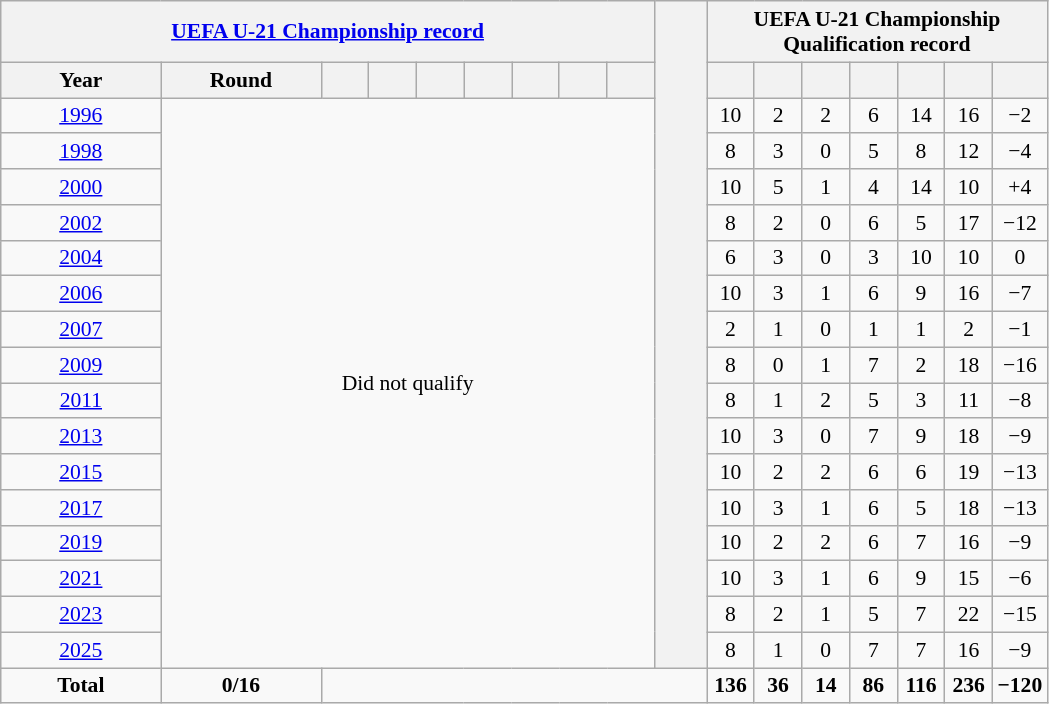<table class="wikitable" style="text-align: center; font-size: 90%;">
<tr>
<th colspan=9><a href='#'>UEFA U-21 Championship record</a></th>
<th width=5% rowspan=18></th>
<th colspan=7>UEFA U-21 Championship Qualification record</th>
</tr>
<tr>
<th width=100>Year</th>
<th width=100>Round</th>
<th width=25></th>
<th width=25></th>
<th width=25></th>
<th width=25></th>
<th width=25></th>
<th width=25></th>
<th width=25></th>
<th width=25></th>
<th width=25></th>
<th width=25></th>
<th width=25></th>
<th width=25></th>
<th width=25></th>
<th width=25></th>
</tr>
<tr>
<td> <a href='#'>1996</a></td>
<td rowspan=16 colspan=8>Did not qualify</td>
<td>10</td>
<td>2</td>
<td>2</td>
<td>6</td>
<td>14</td>
<td>16</td>
<td>−2</td>
</tr>
<tr>
<td> <a href='#'>1998</a></td>
<td>8</td>
<td>3</td>
<td>0</td>
<td>5</td>
<td>8</td>
<td>12</td>
<td>−4</td>
</tr>
<tr>
<td> <a href='#'>2000</a></td>
<td>10</td>
<td>5</td>
<td>1</td>
<td>4</td>
<td>14</td>
<td>10</td>
<td>+4</td>
</tr>
<tr>
<td> <a href='#'>2002</a></td>
<td>8</td>
<td>2</td>
<td>0</td>
<td>6</td>
<td>5</td>
<td>17</td>
<td>−12</td>
</tr>
<tr>
<td> <a href='#'>2004</a></td>
<td>6</td>
<td>3</td>
<td>0</td>
<td>3</td>
<td>10</td>
<td>10</td>
<td>0</td>
</tr>
<tr>
<td> <a href='#'>2006</a></td>
<td>10</td>
<td>3</td>
<td>1</td>
<td>6</td>
<td>9</td>
<td>16</td>
<td>−7</td>
</tr>
<tr>
<td> <a href='#'>2007</a></td>
<td>2</td>
<td>1</td>
<td>0</td>
<td>1</td>
<td>1</td>
<td>2</td>
<td>−1</td>
</tr>
<tr>
<td> <a href='#'>2009</a></td>
<td>8</td>
<td>0</td>
<td>1</td>
<td>7</td>
<td>2</td>
<td>18</td>
<td>−16</td>
</tr>
<tr>
<td> <a href='#'>2011</a></td>
<td>8</td>
<td>1</td>
<td>2</td>
<td>5</td>
<td>3</td>
<td>11</td>
<td>−8</td>
</tr>
<tr>
<td> <a href='#'>2013</a></td>
<td>10</td>
<td>3</td>
<td>0</td>
<td>7</td>
<td>9</td>
<td>18</td>
<td>−9</td>
</tr>
<tr>
<td> <a href='#'>2015</a></td>
<td>10</td>
<td>2</td>
<td>2</td>
<td>6</td>
<td>6</td>
<td>19</td>
<td>−13</td>
</tr>
<tr>
<td> <a href='#'>2017</a></td>
<td>10</td>
<td>3</td>
<td>1</td>
<td>6</td>
<td>5</td>
<td>18</td>
<td>−13</td>
</tr>
<tr>
<td> <a href='#'>2019</a></td>
<td>10</td>
<td>2</td>
<td>2</td>
<td>6</td>
<td>7</td>
<td>16</td>
<td>−9</td>
</tr>
<tr>
<td> <a href='#'>2021</a></td>
<td>10</td>
<td>3</td>
<td>1</td>
<td>6</td>
<td>9</td>
<td>15</td>
<td>−6</td>
</tr>
<tr>
<td> <a href='#'>2023</a></td>
<td>8</td>
<td>2</td>
<td>1</td>
<td>5</td>
<td>7</td>
<td>22</td>
<td>−15</td>
</tr>
<tr>
<td> <a href='#'>2025</a></td>
<td>8</td>
<td>1</td>
<td>0</td>
<td>7</td>
<td>7</td>
<td>16</td>
<td>−9</td>
</tr>
<tr>
<td><strong>Total</strong></td>
<td><strong>0/16</strong></td>
<td colspan=8></td>
<td><strong>136</strong></td>
<td><strong>36</strong></td>
<td><strong>14</strong></td>
<td><strong>86</strong></td>
<td><strong>116</strong></td>
<td><strong>236</strong></td>
<td><strong>−120<em></td>
</tr>
</table>
